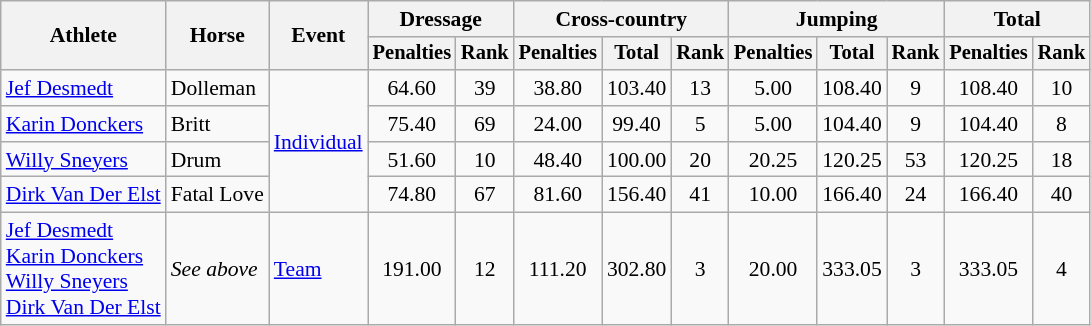<table class=wikitable style="font-size:90%">
<tr>
<th rowspan="2">Athlete</th>
<th rowspan="2">Horse</th>
<th rowspan="2">Event</th>
<th colspan="2">Dressage</th>
<th colspan="3">Cross-country</th>
<th colspan="3">Jumping</th>
<th colspan="2">Total</th>
</tr>
<tr style="font-size:95%">
<th>Penalties</th>
<th>Rank</th>
<th>Penalties</th>
<th>Total</th>
<th>Rank</th>
<th>Penalties</th>
<th>Total</th>
<th>Rank</th>
<th>Penalties</th>
<th>Rank</th>
</tr>
<tr align=center>
<td align=left><a href='#'>Jef Desmedt</a></td>
<td align=left>Dolleman</td>
<td align=left rowspan=4><a href='#'>Individual</a></td>
<td>64.60</td>
<td>39</td>
<td>38.80</td>
<td>103.40</td>
<td>13</td>
<td>5.00</td>
<td>108.40</td>
<td>9</td>
<td>108.40</td>
<td>10</td>
</tr>
<tr align=center>
<td align=left><a href='#'>Karin Donckers</a></td>
<td align=left>Britt</td>
<td>75.40</td>
<td>69</td>
<td>24.00</td>
<td>99.40</td>
<td>5</td>
<td>5.00</td>
<td>104.40</td>
<td>9</td>
<td>104.40</td>
<td>8</td>
</tr>
<tr align=center>
<td align=left><a href='#'>Willy Sneyers</a></td>
<td align=left>Drum</td>
<td>51.60</td>
<td>10</td>
<td>48.40</td>
<td>100.00</td>
<td>20</td>
<td>20.25</td>
<td>120.25</td>
<td>53</td>
<td>120.25</td>
<td>18</td>
</tr>
<tr align=center>
<td align=left><a href='#'>Dirk Van Der Elst</a></td>
<td align=left>Fatal Love</td>
<td>74.80</td>
<td>67</td>
<td>81.60</td>
<td>156.40</td>
<td>41</td>
<td>10.00</td>
<td>166.40</td>
<td>24</td>
<td>166.40</td>
<td>40</td>
</tr>
<tr align=center>
<td align=left><a href='#'>Jef Desmedt</a><br><a href='#'>Karin Donckers</a><br><a href='#'>Willy Sneyers</a><br><a href='#'>Dirk Van Der Elst</a></td>
<td align=left><em>See above</em></td>
<td align=left><a href='#'>Team</a></td>
<td>191.00</td>
<td>12</td>
<td>111.20</td>
<td>302.80</td>
<td>3</td>
<td>20.00</td>
<td>333.05</td>
<td>3</td>
<td>333.05</td>
<td>4</td>
</tr>
</table>
